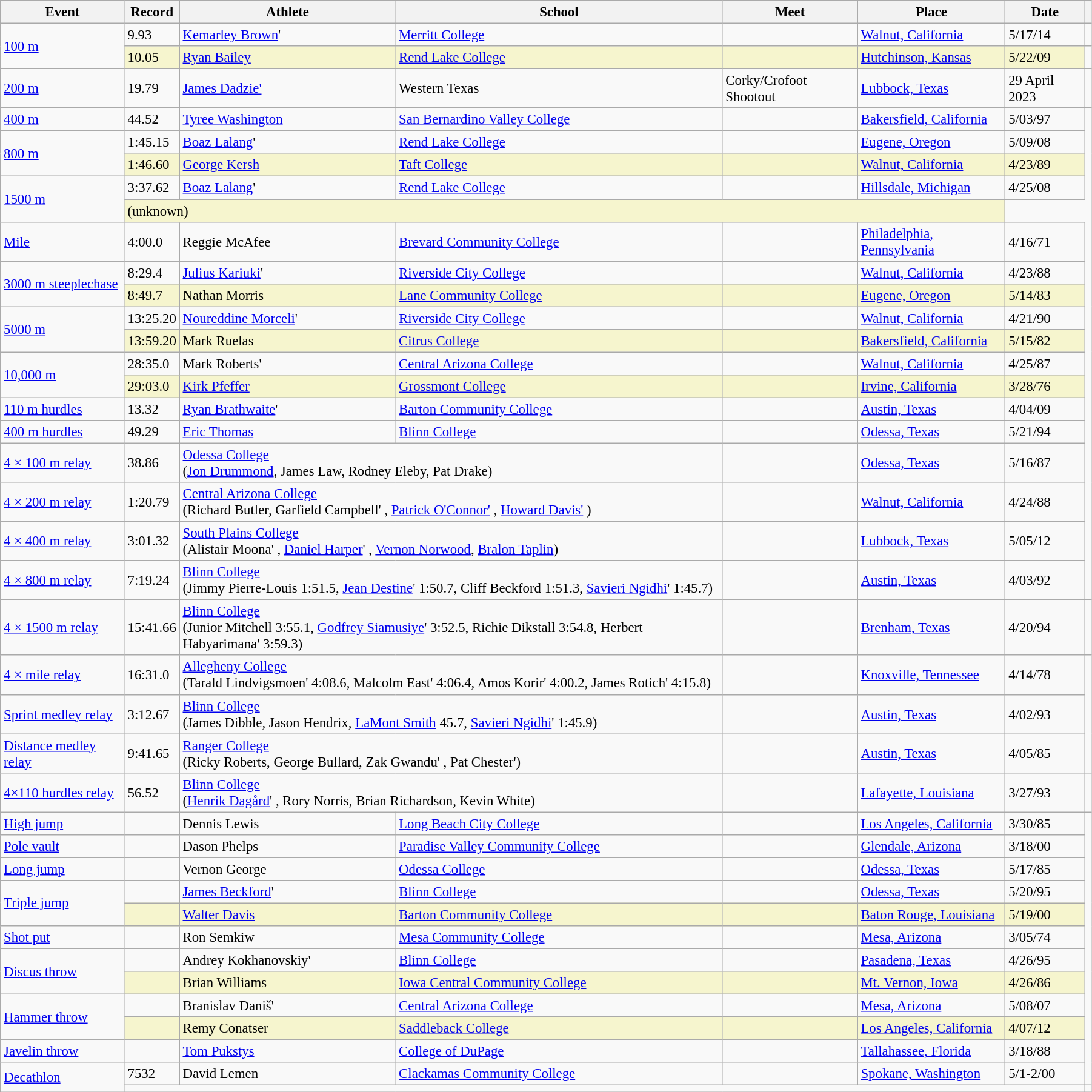<table class="wikitable" style="font-size: 95%; width: 95%;">
<tr>
<th>Event</th>
<th>Record</th>
<th>Athlete</th>
<th>School</th>
<th>Meet</th>
<th>Place</th>
<th>Date</th>
<th></th>
</tr>
<tr>
<td rowspan=2><a href='#'>100 m</a></td>
<td>9.93</td>
<td><a href='#'>Kemarley Brown</a>' </td>
<td><a href='#'>Merritt College</a></td>
<td></td>
<td><a href='#'>Walnut, California</a></td>
<td>5/17/14</td>
<td></td>
</tr>
<tr bgcolor=#f6F5CE>
<td>10.05</td>
<td><a href='#'>Ryan Bailey</a></td>
<td><a href='#'>Rend Lake College</a></td>
<td></td>
<td><a href='#'>Hutchinson, Kansas</a></td>
<td>5/22/09</td>
</tr>
<tr>
<td><a href='#'>200 m</a></td>
<td>19.79  </td>
<td><a href='#'>James Dadzie'</a></td>
<td>Western Texas</td>
<td>Corky/Crofoot Shootout</td>
<td><a href='#'>Lubbock, Texas</a></td>
<td>29 April 2023</td>
<td></td>
</tr>
<tr>
<td><a href='#'>400 m</a></td>
<td>44.52</td>
<td><a href='#'>Tyree Washington</a></td>
<td><a href='#'>San Bernardino Valley College</a></td>
<td></td>
<td><a href='#'>Bakersfield, California</a></td>
<td>5/03/97</td>
</tr>
<tr>
<td rowspan=2><a href='#'>800 m</a></td>
<td>1:45.15</td>
<td><a href='#'>Boaz Lalang</a>' </td>
<td><a href='#'>Rend Lake College</a></td>
<td></td>
<td><a href='#'>Eugene, Oregon</a></td>
<td>5/09/08</td>
</tr>
<tr bgcolor=#f6F5CE>
<td>1:46.60</td>
<td><a href='#'>George Kersh</a></td>
<td><a href='#'>Taft College</a></td>
<td></td>
<td><a href='#'>Walnut, California</a></td>
<td>4/23/89</td>
</tr>
<tr>
<td rowspan=2><a href='#'>1500 m</a></td>
<td>3:37.62</td>
<td><a href='#'>Boaz Lalang</a>' </td>
<td><a href='#'>Rend Lake College</a></td>
<td></td>
<td><a href='#'>Hillsdale, Michigan</a></td>
<td>4/25/08</td>
</tr>
<tr bgcolor=#f6F5CE>
<td colspan=5>(unknown)</td>
</tr>
<tr>
<td><a href='#'>Mile</a></td>
<td>4:00.0</td>
<td>Reggie McAfee</td>
<td><a href='#'>Brevard Community College</a></td>
<td></td>
<td><a href='#'>Philadelphia, Pennsylvania</a></td>
<td>4/16/71</td>
</tr>
<tr>
<td rowspan=2><a href='#'>3000 m steeplechase</a></td>
<td>8:29.4</td>
<td><a href='#'>Julius Kariuki</a>' </td>
<td><a href='#'>Riverside City College</a></td>
<td></td>
<td><a href='#'>Walnut, California</a></td>
<td>4/23/88</td>
</tr>
<tr bgcolor=#f6F5CE>
<td>8:49.7</td>
<td>Nathan Morris</td>
<td><a href='#'>Lane Community College</a></td>
<td></td>
<td><a href='#'>Eugene, Oregon</a></td>
<td>5/14/83</td>
</tr>
<tr>
<td rowspan=2><a href='#'>5000 m</a></td>
<td>13:25.20</td>
<td><a href='#'>Noureddine Morceli</a>' </td>
<td><a href='#'>Riverside City College</a></td>
<td></td>
<td><a href='#'>Walnut, California</a></td>
<td>4/21/90</td>
</tr>
<tr bgcolor=#f6F5CE>
<td>13:59.20</td>
<td>Mark Ruelas</td>
<td><a href='#'>Citrus College</a></td>
<td></td>
<td><a href='#'>Bakersfield, California</a></td>
<td>5/15/82</td>
</tr>
<tr>
<td rowspan=2><a href='#'>10,000 m</a></td>
<td>28:35.0</td>
<td>Mark Roberts' </td>
<td><a href='#'>Central Arizona College</a></td>
<td></td>
<td><a href='#'>Walnut, California</a></td>
<td>4/25/87</td>
</tr>
<tr bgcolor=#f6F5CE>
<td>29:03.0</td>
<td><a href='#'>Kirk Pfeffer</a></td>
<td><a href='#'>Grossmont College</a></td>
<td></td>
<td><a href='#'>Irvine, California</a></td>
<td>3/28/76</td>
</tr>
<tr>
<td><a href='#'>110 m hurdles</a></td>
<td>13.32</td>
<td><a href='#'>Ryan Brathwaite</a>' </td>
<td><a href='#'>Barton Community College</a></td>
<td></td>
<td><a href='#'>Austin, Texas</a></td>
<td>4/04/09</td>
</tr>
<tr>
<td><a href='#'>400 m hurdles</a></td>
<td>49.29</td>
<td><a href='#'>Eric Thomas</a></td>
<td><a href='#'>Blinn College</a></td>
<td></td>
<td><a href='#'>Odessa, Texas</a></td>
<td>5/21/94</td>
</tr>
<tr>
<td><a href='#'>4 × 100 m relay</a></td>
<td>38.86</td>
<td colspan=2><a href='#'>Odessa College</a><br>(<a href='#'>Jon Drummond</a>, James Law, Rodney Eleby, Pat Drake)</td>
<td></td>
<td><a href='#'>Odessa, Texas</a></td>
<td>5/16/87</td>
</tr>
<tr>
<td><a href='#'>4 × 200 m relay</a></td>
<td>1:20.79</td>
<td colspan=2><a href='#'>Central Arizona College</a><br>(Richard Butler, Garfield Campbell' , <a href='#'>Patrick O'Connor'</a> , <a href='#'>Howard Davis'</a> )</td>
<td></td>
<td><a href='#'>Walnut, California</a></td>
<td>4/24/88</td>
</tr>
<tr>
<td rowspan=2><a href='#'>4 × 400 m relay</a></td>
</tr>
<tr>
<td>3:01.32</td>
<td colspan=2><a href='#'>South Plains College</a><br>(Alistair Moona' , <a href='#'>Daniel Harper</a>' , <a href='#'>Vernon Norwood</a>, <a href='#'>Bralon Taplin</a>)</td>
<td></td>
<td><a href='#'>Lubbock, Texas</a></td>
<td>5/05/12</td>
</tr>
<tr>
<td><a href='#'>4 × 800 m relay</a></td>
<td>7:19.24</td>
<td colspan=2><a href='#'>Blinn College</a><br>(Jimmy Pierre-Louis 1:51.5, <a href='#'>Jean Destine</a>'  1:50.7, Cliff Beckford 1:51.3, <a href='#'>Savieri Ngidhi</a>'  1:45.7)</td>
<td></td>
<td><a href='#'>Austin, Texas</a></td>
<td>4/03/92</td>
</tr>
<tr>
<td><a href='#'>4 × 1500 m relay</a></td>
<td>15:41.66</td>
<td colspan=2><a href='#'>Blinn College</a><br>(Junior Mitchell 3:55.1, <a href='#'>Godfrey Siamusiye</a>'  3:52.5, Richie Dikstall 3:54.8, Herbert Habyarimana'  3:59.3)</td>
<td></td>
<td><a href='#'>Brenham, Texas</a></td>
<td>4/20/94</td>
<td></td>
</tr>
<tr>
<td><a href='#'>4 × mile relay</a></td>
<td>16:31.0</td>
<td colspan=2><a href='#'>Allegheny College</a><br>(Tarald Lindvigsmoen'  4:08.6, Malcolm East'  4:06.4, Amos Korir'  4:00.2, James Rotich'  4:15.8)</td>
<td></td>
<td><a href='#'>Knoxville, Tennessee</a></td>
<td>4/14/78</td>
</tr>
<tr>
<td><a href='#'>Sprint medley relay</a></td>
<td>3:12.67</td>
<td colspan=2><a href='#'>Blinn College</a><br>(James Dibble, Jason Hendrix, <a href='#'>LaMont Smith</a> 45.7, <a href='#'>Savieri Ngidhi</a>'  1:45.9)</td>
<td></td>
<td><a href='#'>Austin, Texas</a></td>
<td>4/02/93</td>
</tr>
<tr>
<td><a href='#'>Distance medley relay</a></td>
<td>9:41.65</td>
<td colspan=2><a href='#'>Ranger College</a><br>(Ricky Roberts, George Bullard, Zak Gwandu' , Pat Chester')</td>
<td></td>
<td><a href='#'>Austin, Texas</a></td>
<td>4/05/85</td>
</tr>
<tr>
<td><a href='#'>4×110 hurdles relay</a></td>
<td>56.52</td>
<td colspan=2><a href='#'>Blinn College</a><br>(<a href='#'>Henrik Dagård</a>' , Rory Norris, Brian Richardson, Kevin White)</td>
<td></td>
<td><a href='#'>Lafayette, Louisiana</a></td>
<td>3/27/93</td>
<td></td>
</tr>
<tr>
<td><a href='#'>High jump</a></td>
<td></td>
<td>Dennis Lewis</td>
<td><a href='#'>Long Beach City College</a></td>
<td></td>
<td><a href='#'>Los Angeles, California</a></td>
<td>3/30/85</td>
</tr>
<tr>
<td><a href='#'>Pole vault</a></td>
<td></td>
<td>Dason Phelps</td>
<td><a href='#'>Paradise Valley Community College</a></td>
<td></td>
<td><a href='#'>Glendale, Arizona</a></td>
<td>3/18/00</td>
</tr>
<tr>
<td><a href='#'>Long jump</a></td>
<td></td>
<td>Vernon George</td>
<td><a href='#'>Odessa College</a></td>
<td></td>
<td><a href='#'>Odessa, Texas</a></td>
<td>5/17/85</td>
</tr>
<tr>
<td rowspan=2><a href='#'>Triple jump</a></td>
<td></td>
<td><a href='#'>James Beckford</a>' </td>
<td><a href='#'>Blinn College</a></td>
<td></td>
<td><a href='#'>Odessa, Texas</a></td>
<td>5/20/95</td>
</tr>
<tr bgcolor=#f6F5CE>
<td></td>
<td><a href='#'>Walter Davis</a></td>
<td><a href='#'>Barton Community College</a></td>
<td></td>
<td><a href='#'>Baton Rouge, Louisiana</a></td>
<td>5/19/00</td>
</tr>
<tr>
<td><a href='#'>Shot put</a></td>
<td></td>
<td>Ron Semkiw</td>
<td><a href='#'>Mesa Community College</a></td>
<td></td>
<td><a href='#'>Mesa, Arizona</a></td>
<td>3/05/74</td>
</tr>
<tr>
<td rowspan=2><a href='#'>Discus throw</a></td>
<td></td>
<td>Andrey Kokhanovskiy' </td>
<td><a href='#'>Blinn College</a></td>
<td></td>
<td><a href='#'>Pasadena, Texas</a></td>
<td>4/26/95</td>
</tr>
<tr bgcolor=#f6F5CE>
<td></td>
<td>Brian Williams</td>
<td><a href='#'>Iowa Central Community College</a></td>
<td></td>
<td><a href='#'>Mt. Vernon, Iowa</a></td>
<td>4/26/86</td>
</tr>
<tr>
<td rowspan=2><a href='#'>Hammer throw</a></td>
<td></td>
<td>Branislav Daniš' </td>
<td><a href='#'>Central Arizona College</a></td>
<td></td>
<td><a href='#'>Mesa, Arizona</a></td>
<td>5/08/07</td>
</tr>
<tr bgcolor=#f6F5CE>
<td></td>
<td>Remy Conatser</td>
<td><a href='#'>Saddleback College</a></td>
<td></td>
<td><a href='#'>Los Angeles, California</a></td>
<td>4/07/12</td>
</tr>
<tr>
<td><a href='#'>Javelin throw</a></td>
<td></td>
<td><a href='#'>Tom Pukstys</a></td>
<td><a href='#'>College of DuPage</a></td>
<td></td>
<td><a href='#'>Tallahassee, Florida</a></td>
<td>3/18/88</td>
</tr>
<tr>
<td rowspan=2><a href='#'>Decathlon</a></td>
<td>7532</td>
<td>David Lemen</td>
<td><a href='#'>Clackamas Community College</a></td>
<td></td>
<td><a href='#'>Spokane, Washington</a></td>
<td>5/1-2/00</td>
</tr>
<tr>
<td colspan=6></td>
<td></td>
</tr>
</table>
